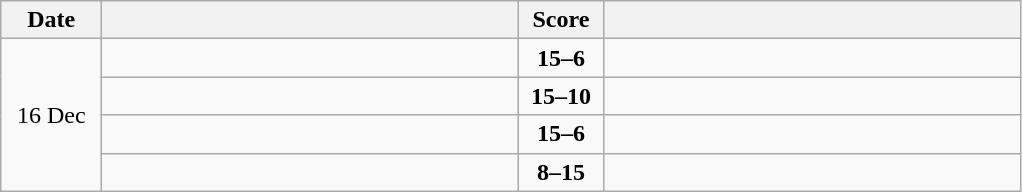<table class="wikitable" style="text-align: center;">
<tr>
<th width="60">Date</th>
<th align="right" width="270"></th>
<th width="50">Score</th>
<th align="left" width="270"></th>
</tr>
<tr>
<td rowspan=4>16 Dec</td>
<td align=left><strong></strong></td>
<td align=center><strong>15–6</strong></td>
<td align=left></td>
</tr>
<tr>
<td align=left><strong></strong></td>
<td align=center><strong>15–10</strong></td>
<td align=left></td>
</tr>
<tr>
<td align=left><strong></strong></td>
<td align=center><strong>15–6</strong></td>
<td align=left></td>
</tr>
<tr>
<td align=left></td>
<td align=center><strong>8–15</strong></td>
<td align=left><strong></strong></td>
</tr>
</table>
